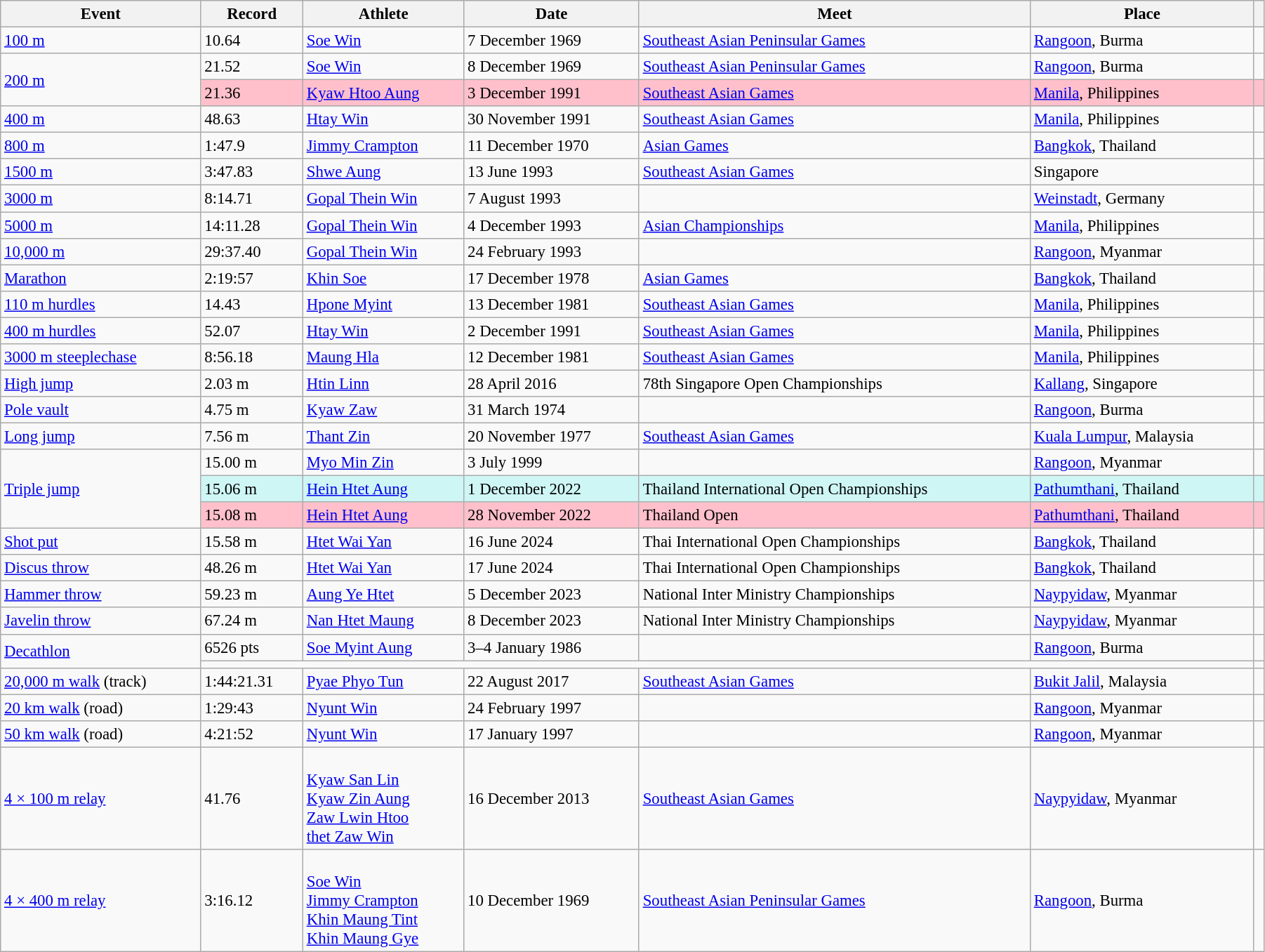<table class="wikitable" style="font-size:95%; width: 95%;">
<tr>
<th>Event</th>
<th>Record</th>
<th>Athlete</th>
<th>Date</th>
<th>Meet</th>
<th>Place</th>
<th></th>
</tr>
<tr>
<td><a href='#'>100 m</a></td>
<td>10.64</td>
<td><a href='#'>Soe Win</a></td>
<td>7 December 1969</td>
<td><a href='#'>Southeast Asian Peninsular Games</a></td>
<td><a href='#'>Rangoon</a>, Burma</td>
<td></td>
</tr>
<tr>
<td rowspan=2><a href='#'>200 m</a></td>
<td>21.52</td>
<td><a href='#'>Soe Win</a></td>
<td>8 December 1969</td>
<td><a href='#'>Southeast Asian Peninsular Games</a></td>
<td><a href='#'>Rangoon</a>, Burma</td>
<td></td>
</tr>
<tr style="background:pink">
<td>21.36</td>
<td><a href='#'>Kyaw Htoo Aung</a></td>
<td>3 December 1991</td>
<td><a href='#'>Southeast Asian Games</a></td>
<td><a href='#'>Manila</a>, Philippines</td>
<td></td>
</tr>
<tr>
<td><a href='#'>400 m</a></td>
<td>48.63</td>
<td><a href='#'>Htay Win</a></td>
<td>30 November 1991</td>
<td><a href='#'>Southeast Asian Games</a></td>
<td><a href='#'>Manila</a>, Philippines</td>
<td></td>
</tr>
<tr>
<td><a href='#'>800 m</a></td>
<td>1:47.9 </td>
<td><a href='#'>Jimmy Crampton</a></td>
<td>11 December 1970</td>
<td><a href='#'>Asian Games</a></td>
<td><a href='#'>Bangkok</a>, Thailand</td>
<td></td>
</tr>
<tr>
<td><a href='#'>1500 m</a></td>
<td>3:47.83</td>
<td><a href='#'>Shwe Aung</a></td>
<td>13 June 1993</td>
<td><a href='#'>Southeast Asian Games</a></td>
<td>Singapore</td>
<td></td>
</tr>
<tr>
<td><a href='#'>3000 m</a></td>
<td>8:14.71</td>
<td><a href='#'>Gopal Thein Win</a></td>
<td>7 August 1993</td>
<td></td>
<td><a href='#'>Weinstadt</a>, Germany</td>
<td></td>
</tr>
<tr>
<td><a href='#'>5000 m</a></td>
<td>14:11.28</td>
<td><a href='#'>Gopal Thein Win</a></td>
<td>4 December 1993</td>
<td><a href='#'>Asian Championships</a></td>
<td><a href='#'>Manila</a>, Philippines</td>
<td></td>
</tr>
<tr>
<td><a href='#'>10,000 m</a></td>
<td>29:37.40</td>
<td><a href='#'>Gopal Thein Win</a></td>
<td>24 February 1993</td>
<td></td>
<td><a href='#'>Rangoon</a>, Myanmar</td>
<td></td>
</tr>
<tr>
<td><a href='#'>Marathon</a></td>
<td>2:19:57</td>
<td><a href='#'>Khin Soe</a></td>
<td>17 December 1978</td>
<td><a href='#'>Asian Games</a></td>
<td><a href='#'>Bangkok</a>, Thailand</td>
<td></td>
</tr>
<tr>
<td><a href='#'>110 m hurdles</a></td>
<td>14.43</td>
<td><a href='#'>Hpone Myint</a></td>
<td>13 December 1981</td>
<td><a href='#'>Southeast Asian Games</a></td>
<td><a href='#'>Manila</a>, Philippines</td>
<td></td>
</tr>
<tr>
<td><a href='#'>400 m hurdles</a></td>
<td>52.07</td>
<td><a href='#'>Htay Win</a></td>
<td>2 December 1991</td>
<td><a href='#'>Southeast Asian Games</a></td>
<td><a href='#'>Manila</a>, Philippines</td>
<td></td>
</tr>
<tr>
<td><a href='#'>3000 m steeplechase</a></td>
<td>8:56.18</td>
<td><a href='#'>Maung Hla</a></td>
<td>12 December 1981</td>
<td><a href='#'>Southeast Asian Games</a></td>
<td><a href='#'>Manila</a>, Philippines</td>
<td></td>
</tr>
<tr>
<td><a href='#'>High jump</a></td>
<td>2.03 m</td>
<td><a href='#'>Htin Linn</a></td>
<td>28 April 2016</td>
<td>78th Singapore Open Championships</td>
<td><a href='#'>Kallang</a>, Singapore</td>
<td></td>
</tr>
<tr>
<td><a href='#'>Pole vault</a></td>
<td>4.75 m</td>
<td><a href='#'>Kyaw Zaw</a></td>
<td>31 March 1974</td>
<td></td>
<td><a href='#'>Rangoon</a>, Burma</td>
<td></td>
</tr>
<tr>
<td><a href='#'>Long jump</a></td>
<td>7.56 m</td>
<td><a href='#'>Thant Zin</a></td>
<td>20 November 1977</td>
<td><a href='#'>Southeast Asian Games</a></td>
<td><a href='#'>Kuala Lumpur</a>, Malaysia</td>
<td></td>
</tr>
<tr>
<td rowspan=3><a href='#'>Triple jump</a></td>
<td>15.00 m</td>
<td><a href='#'>Myo Min Zin</a></td>
<td>3 July 1999</td>
<td></td>
<td><a href='#'>Rangoon</a>, Myanmar</td>
<td></td>
</tr>
<tr bgcolor=#CEF6F5>
<td>15.06 m </td>
<td><a href='#'>Hein Htet Aung</a></td>
<td>1 December 2022</td>
<td>Thailand International Open Championships</td>
<td><a href='#'>Pathumthani</a>, Thailand</td>
<td></td>
</tr>
<tr style="background:pink">
<td>15.08 m</td>
<td><a href='#'>Hein Htet Aung</a></td>
<td>28 November 2022</td>
<td>Thailand Open</td>
<td><a href='#'>Pathumthani</a>, Thailand</td>
<td></td>
</tr>
<tr>
<td><a href='#'>Shot put</a></td>
<td>15.58 m</td>
<td><a href='#'>Htet Wai Yan</a></td>
<td>16 June 2024</td>
<td>Thai International Open Championships</td>
<td><a href='#'>Bangkok</a>, Thailand</td>
<td></td>
</tr>
<tr>
<td><a href='#'>Discus throw</a></td>
<td>48.26 m</td>
<td><a href='#'>Htet Wai Yan</a></td>
<td>17 June 2024</td>
<td>Thai International Open Championships</td>
<td><a href='#'>Bangkok</a>, Thailand</td>
<td></td>
</tr>
<tr>
<td><a href='#'>Hammer throw</a></td>
<td>59.23 m</td>
<td><a href='#'>Aung Ye Htet</a></td>
<td>5 December 2023</td>
<td>National Inter Ministry Championships</td>
<td><a href='#'>Naypyidaw</a>, Myanmar</td>
<td></td>
</tr>
<tr>
<td><a href='#'>Javelin throw</a></td>
<td>67.24 m</td>
<td><a href='#'>Nan Htet Maung</a></td>
<td>8 December 2023</td>
<td>National Inter Ministry Championships</td>
<td><a href='#'>Naypyidaw</a>, Myanmar</td>
<td></td>
</tr>
<tr>
<td rowspan=2><a href='#'>Decathlon</a></td>
<td>6526 pts </td>
<td><a href='#'>Soe Myint Aung</a></td>
<td>3–4 January 1986</td>
<td></td>
<td><a href='#'>Rangoon</a>, Burma</td>
<td></td>
</tr>
<tr>
<td colspan=5></td>
<td></td>
</tr>
<tr>
<td><a href='#'>20,000 m walk</a> (track)</td>
<td>1:44:21.31</td>
<td><a href='#'>Pyae Phyo Tun</a></td>
<td>22 August 2017</td>
<td><a href='#'>Southeast Asian Games</a></td>
<td><a href='#'>Bukit Jalil</a>, Malaysia</td>
<td></td>
</tr>
<tr>
<td><a href='#'>20 km walk</a> (road)</td>
<td>1:29:43</td>
<td><a href='#'>Nyunt Win</a></td>
<td>24 February 1997</td>
<td></td>
<td><a href='#'>Rangoon</a>, Myanmar</td>
<td></td>
</tr>
<tr>
<td><a href='#'>50 km walk</a> (road)</td>
<td>4:21:52</td>
<td><a href='#'>Nyunt Win</a></td>
<td>17 January 1997</td>
<td></td>
<td><a href='#'>Rangoon</a>, Myanmar</td>
<td></td>
</tr>
<tr>
<td><a href='#'>4 × 100 m relay</a></td>
<td>41.76</td>
<td><br><a href='#'>Kyaw San Lin</a><br><a href='#'>Kyaw Zin Aung</a><br><a href='#'>Zaw Lwin Htoo</a><br><a href='#'>thet Zaw Win</a></td>
<td>16 December 2013</td>
<td><a href='#'>Southeast Asian Games</a></td>
<td><a href='#'>Naypyidaw</a>, Myanmar</td>
<td></td>
</tr>
<tr>
<td><a href='#'>4 × 400 m relay</a></td>
<td>3:16.12</td>
<td><br><a href='#'>Soe Win</a><br><a href='#'>Jimmy Crampton</a><br><a href='#'>Khin Maung Tint</a><br><a href='#'>Khin Maung Gye</a></td>
<td>10 December 1969</td>
<td><a href='#'>Southeast Asian Peninsular Games</a></td>
<td><a href='#'>Rangoon</a>, Burma</td>
<td></td>
</tr>
</table>
